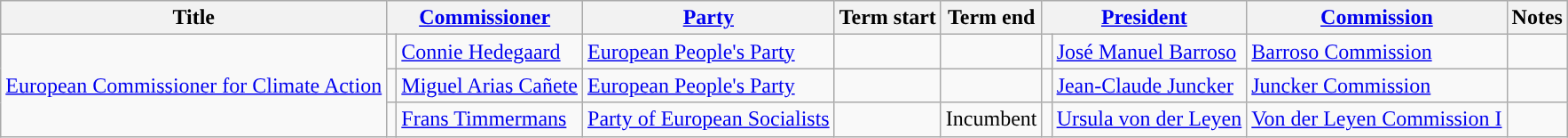<table class="wikitable sortable">
<tr>
<th>Title</th>
<th colspan=2><a href='#'>Commissioner</a></th>
<th><a href='#'>Party</a></th>
<th>Term start</th>
<th>Term end</th>
<th colspan=2><a href='#'>President</a></th>
<th><a href='#'>Commission</a></th>
<th class="unsortable">Notes</th>
</tr>
<tr>
<td rowspan=3><a href='#'>European Commissioner for Climate Action</a></td>
<td style="color:inherit;background:"></td>
<td><a href='#'>Connie Hedegaard</a></td>
<td><a href='#'>European People's Party</a></td>
<td></td>
<td></td>
<td style="color:inherit;background:"></td>
<td><a href='#'>José Manuel Barroso</a></td>
<td><a href='#'>Barroso Commission</a></td>
<td></td>
</tr>
<tr>
<td style="color:inherit;background:"></td>
<td><a href='#'>Miguel Arias Cañete</a></td>
<td><a href='#'>European People's Party</a></td>
<td></td>
<td></td>
<td style="color:inherit;background:"></td>
<td><a href='#'>Jean-Claude Juncker</a></td>
<td><a href='#'>Juncker Commission</a></td>
<td></td>
</tr>
<tr>
<td style="color:inherit;background:"></td>
<td><a href='#'>Frans Timmermans</a></td>
<td><a href='#'>Party of European Socialists</a></td>
<td></td>
<td>Incumbent</td>
<td style="color:inherit;background:"></td>
<td><a href='#'>Ursula von der Leyen</a></td>
<td><a href='#'>Von der Leyen Commission I</a></td>
<td></td>
</tr>
</table>
